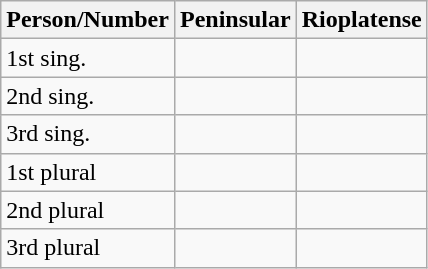<table class="wikitable">
<tr>
<th>Person/Number</th>
<th>Peninsular</th>
<th>Rioplatense</th>
</tr>
<tr>
<td>1st sing.</td>
<td></td>
<td></td>
</tr>
<tr>
<td>2nd sing.</td>
<td></td>
<td></td>
</tr>
<tr>
<td>3rd sing.</td>
<td></td>
<td></td>
</tr>
<tr>
<td>1st plural</td>
<td></td>
<td></td>
</tr>
<tr>
<td>2nd plural</td>
<td></td>
<td></td>
</tr>
<tr>
<td>3rd plural</td>
<td></td>
<td></td>
</tr>
</table>
